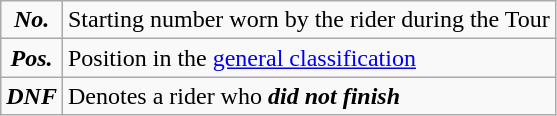<table class="wikitable">
<tr>
<td align=center><strong><em>No.</em></strong></td>
<td>Starting number worn by the rider during the Tour</td>
</tr>
<tr>
<td align=center><strong><em>Pos.</em></strong></td>
<td>Position in the <a href='#'>general classification</a></td>
</tr>
<tr>
<td align=center><strong><em>DNF</em></strong></td>
<td>Denotes a rider who <strong><em>did not finish</em></strong></td>
</tr>
</table>
